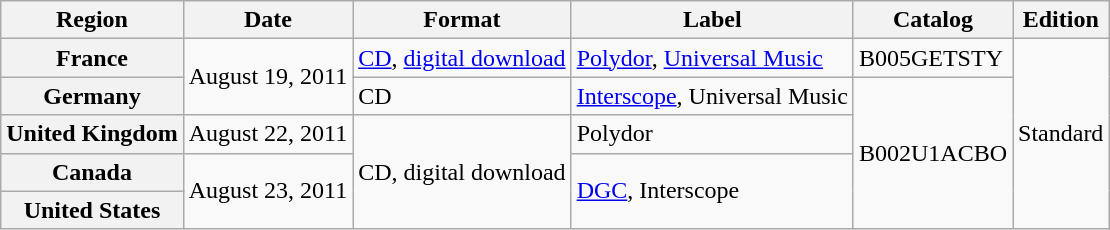<table class="wikitable plainrowheaders">
<tr>
<th scope="col">Region</th>
<th scope="col">Date</th>
<th scope="col">Format</th>
<th scope="col">Label</th>
<th scope="col">Catalog</th>
<th scope="col">Edition</th>
</tr>
<tr>
<th scope="row">France</th>
<td rowspan="2">August 19, 2011</td>
<td><a href='#'>CD</a>, <a href='#'>digital download</a></td>
<td><a href='#'>Polydor</a>, <a href='#'>Universal Music</a></td>
<td>B005GETSTY</td>
<td rowspan="5">Standard</td>
</tr>
<tr>
<th scope="row">Germany</th>
<td>CD</td>
<td><a href='#'>Interscope</a>, Universal Music</td>
<td rowspan="4">B002U1ACBO</td>
</tr>
<tr>
<th scope="row">United Kingdom</th>
<td>August 22, 2011</td>
<td rowspan="3">CD, digital download</td>
<td>Polydor</td>
</tr>
<tr>
<th scope="row">Canada</th>
<td rowspan="2">August 23, 2011</td>
<td rowspan="2"><a href='#'>DGC</a>, Interscope</td>
</tr>
<tr>
<th scope="row">United States</th>
</tr>
</table>
